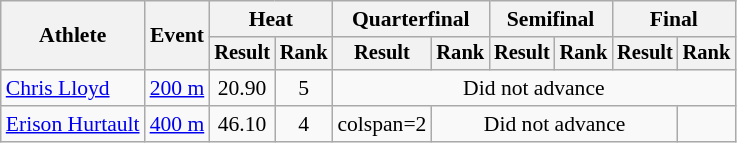<table class=wikitable style="font-size:90%">
<tr>
<th rowspan="2">Athlete</th>
<th rowspan="2">Event</th>
<th colspan="2">Heat</th>
<th colspan="2">Quarterfinal</th>
<th colspan="2">Semifinal</th>
<th colspan="2">Final</th>
</tr>
<tr style="font-size:95%">
<th>Result</th>
<th>Rank</th>
<th>Result</th>
<th>Rank</th>
<th>Result</th>
<th>Rank</th>
<th>Result</th>
<th>Rank</th>
</tr>
<tr align=center>
<td align=left><a href='#'>Chris Lloyd</a></td>
<td align=left><a href='#'>200 m</a></td>
<td>20.90</td>
<td>5</td>
<td colspan=6>Did not advance</td>
</tr>
<tr align=center>
<td align=left><a href='#'>Erison Hurtault</a></td>
<td align=left><a href='#'>400 m</a></td>
<td>46.10</td>
<td>4</td>
<td>colspan=2 </td>
<td colspan=4>Did not advance</td>
</tr>
</table>
